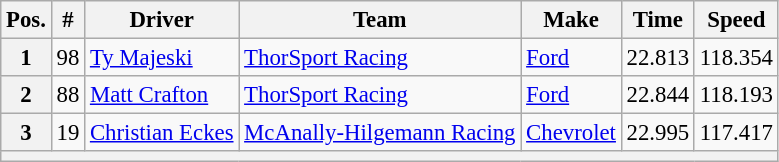<table class="wikitable" style="font-size:95%">
<tr>
<th>Pos.</th>
<th>#</th>
<th>Driver</th>
<th>Team</th>
<th>Make</th>
<th>Time</th>
<th>Speed</th>
</tr>
<tr>
<th>1</th>
<td>98</td>
<td><a href='#'>Ty Majeski</a></td>
<td><a href='#'>ThorSport Racing</a></td>
<td><a href='#'>Ford</a></td>
<td>22.813</td>
<td>118.354</td>
</tr>
<tr>
<th>2</th>
<td>88</td>
<td><a href='#'>Matt Crafton</a></td>
<td><a href='#'>ThorSport Racing</a></td>
<td><a href='#'>Ford</a></td>
<td>22.844</td>
<td>118.193</td>
</tr>
<tr>
<th>3</th>
<td>19</td>
<td><a href='#'>Christian Eckes</a></td>
<td><a href='#'>McAnally-Hilgemann Racing</a></td>
<td><a href='#'>Chevrolet</a></td>
<td>22.995</td>
<td>117.417</td>
</tr>
<tr>
<th colspan="7"></th>
</tr>
</table>
